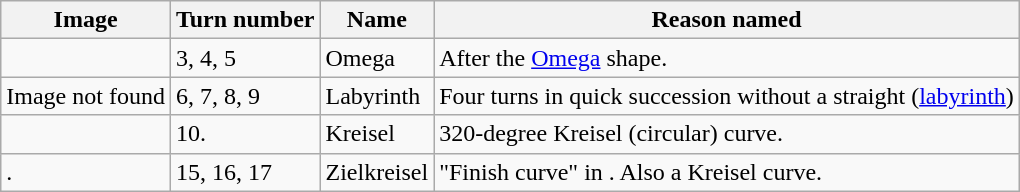<table class="wikitable">
<tr>
<th>Image</th>
<th>Turn number</th>
<th>Name</th>
<th>Reason named</th>
</tr>
<tr>
<td></td>
<td>3, 4, 5</td>
<td>Omega</td>
<td>After the <a href='#'>Omega</a> shape.</td>
</tr>
<tr>
<td>Image not found</td>
<td>6, 7, 8, 9</td>
<td>Labyrinth</td>
<td>Four turns in quick succession without a straight (<a href='#'>labyrinth</a>)</td>
</tr>
<tr>
<td></td>
<td>10.</td>
<td>Kreisel</td>
<td>320-degree Kreisel (circular) curve.</td>
</tr>
<tr>
<td>.</td>
<td>15, 16, 17</td>
<td>Zielkreisel</td>
<td>"Finish curve" in . Also a Kreisel curve.</td>
</tr>
</table>
